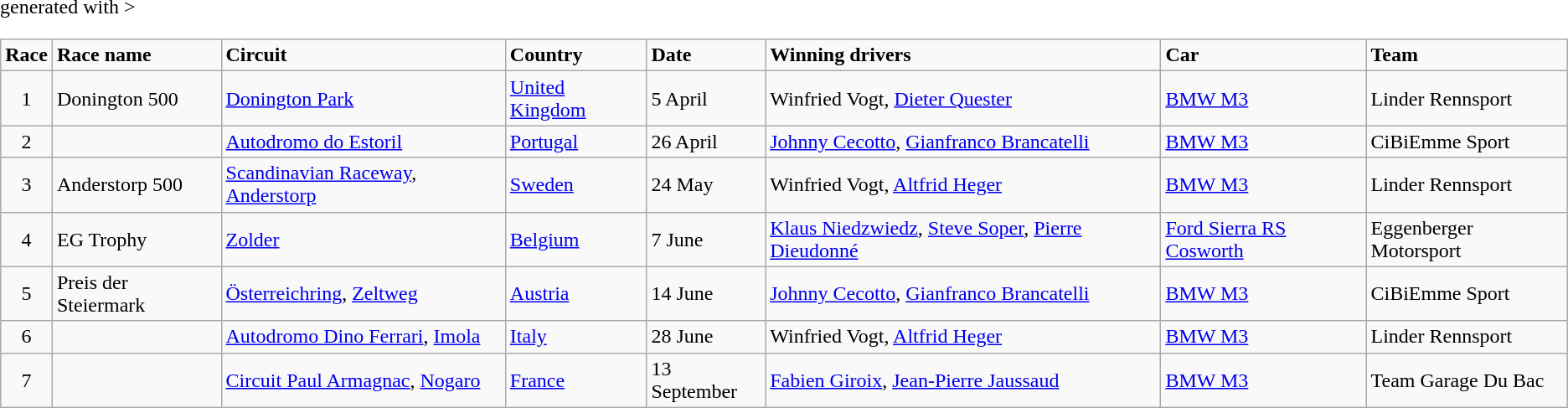<table class="wikitable" <hiddentext>generated with >
<tr style="font-weight:bold">
<td height="14" align="center">Race</td>
<td>Race name</td>
<td>Circuit</td>
<td>Country</td>
<td>Date </td>
<td>Winning drivers</td>
<td>Car</td>
<td>Team</td>
</tr>
<tr>
<td height="14" align="center">1</td>
<td>Donington 500 </td>
<td><a href='#'>Donington Park</a></td>
<td><a href='#'>United Kingdom</a></td>
<td>5 April</td>
<td>Winfried Vogt, <a href='#'>Dieter Quester</a></td>
<td><a href='#'>BMW M3</a></td>
<td>Linder Rennsport </td>
</tr>
<tr>
<td height="14" align="center">2</td>
<td></td>
<td><a href='#'>Autodromo do Estoril</a></td>
<td><a href='#'>Portugal</a></td>
<td>26 April</td>
<td><a href='#'>Johnny Cecotto</a>, <a href='#'>Gianfranco Brancatelli</a></td>
<td><a href='#'>BMW M3</a></td>
<td>CiBiEmme Sport </td>
</tr>
<tr>
<td height="14" align="center">3</td>
<td>Anderstorp 500 </td>
<td><a href='#'>Scandinavian Raceway</a>, <a href='#'>Anderstorp</a></td>
<td><a href='#'>Sweden</a></td>
<td>24 May</td>
<td>Winfried Vogt, <a href='#'>Altfrid Heger</a></td>
<td><a href='#'>BMW M3</a></td>
<td>Linder Rennsport </td>
</tr>
<tr>
<td height="14" align="center">4</td>
<td>EG Trophy </td>
<td><a href='#'>Zolder</a></td>
<td><a href='#'>Belgium</a></td>
<td>7 June</td>
<td><a href='#'>Klaus Niedzwiedz</a>, <a href='#'>Steve Soper</a>, <a href='#'>Pierre Dieudonné</a></td>
<td><a href='#'>Ford Sierra RS Cosworth</a></td>
<td>Eggenberger Motorsport </td>
</tr>
<tr>
<td height="14" align="center">5</td>
<td>Preis der Steiermark </td>
<td><a href='#'>Österreichring</a>, <a href='#'>Zeltweg</a></td>
<td><a href='#'>Austria</a></td>
<td>14 June</td>
<td><a href='#'>Johnny Cecotto</a>, <a href='#'>Gianfranco Brancatelli</a></td>
<td><a href='#'>BMW M3</a></td>
<td>CiBiEmme Sport </td>
</tr>
<tr>
<td height="14" align="center">6</td>
<td></td>
<td><a href='#'>Autodromo Dino Ferrari</a>, <a href='#'>Imola</a></td>
<td><a href='#'>Italy</a></td>
<td>28 June</td>
<td>Winfried Vogt, <a href='#'>Altfrid Heger</a></td>
<td><a href='#'>BMW M3</a></td>
<td>Linder Rennsport </td>
</tr>
<tr>
<td height="14" align="center">7</td>
<td></td>
<td><a href='#'>Circuit Paul Armagnac</a>, <a href='#'>Nogaro</a></td>
<td><a href='#'>France</a></td>
<td>13 September</td>
<td><a href='#'>Fabien Giroix</a>, <a href='#'>Jean-Pierre Jaussaud</a></td>
<td><a href='#'>BMW M3</a></td>
<td>Team Garage Du Bac </td>
</tr>
</table>
